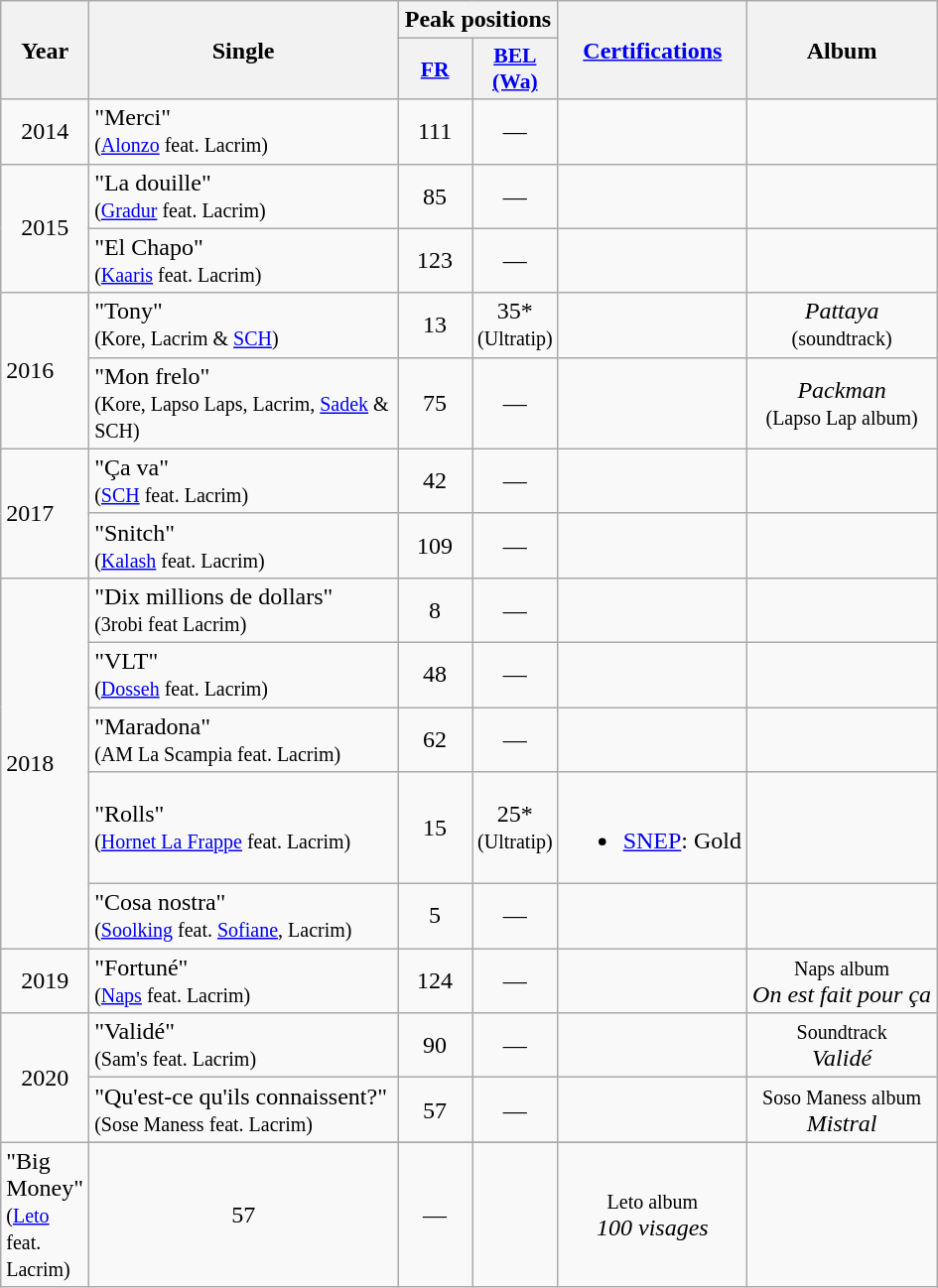<table class="wikitable">
<tr>
<th align="center" rowspan="2" width="10">Year</th>
<th align="center" rowspan="2" width="200">Single</th>
<th align="center" colspan="2" width="30">Peak positions</th>
<th scope="col" rowspan="2"><a href='#'>Certifications</a></th>
<th align="center" rowspan="2" width="120">Album</th>
</tr>
<tr>
<th scope="col" style="width:3em;font-size:90%;"><a href='#'>FR</a><br></th>
<th scope="col" style="width:3em;font-size:90%;"><a href='#'>BEL<br>(Wa)</a><br></th>
</tr>
<tr>
<td align="center">2014</td>
<td>"Merci" <br><small>(<a href='#'>Alonzo</a> feat. Lacrim)</small></td>
<td align="center">111</td>
<td align="center">—</td>
<td></td>
<td align="center"></td>
</tr>
<tr>
<td align="center" rowspan="2">2015</td>
<td>"La douille" <br><small>(<a href='#'>Gradur</a> feat. Lacrim)</small></td>
<td align="center">85</td>
<td align="center">—</td>
<td></td>
<td align="center"></td>
</tr>
<tr>
<td>"El Chapo" <br><small>(<a href='#'>Kaaris</a> feat. Lacrim)</small></td>
<td align="center">123</td>
<td align="center">—</td>
<td></td>
<td align="center"></td>
</tr>
<tr>
<td rowspan=2>2016</td>
<td>"Tony" <br><small>(Kore, Lacrim & <a href='#'>SCH</a>)</small></td>
<td align="center">13</td>
<td align="center">35*<br><small>(Ultratip)</small></td>
<td></td>
<td align="center"><em>Pattaya</em> <br><small>(soundtrack)</small></td>
</tr>
<tr>
<td>"Mon frelo" <br><small>(Kore, Lapso Laps, Lacrim, <a href='#'>Sadek</a> & SCH)</small></td>
<td align="center">75</td>
<td align="center">—</td>
<td></td>
<td align="center"><em>Packman</em><br><small>(Lapso Lap album)</small></td>
</tr>
<tr>
<td rowspan=2>2017</td>
<td>"Ça va" <br><small>(<a href='#'>SCH</a> feat. Lacrim)</small></td>
<td align="center">42</td>
<td align="center">—</td>
<td></td>
<td></td>
</tr>
<tr>
<td>"Snitch" <br><small>(<a href='#'>Kalash</a> feat. Lacrim)</small></td>
<td align="center">109</td>
<td align="center">—</td>
<td></td>
<td></td>
</tr>
<tr>
<td rowspan=5>2018</td>
<td>"Dix millions de dollars" <br><small>(3robi feat Lacrim)</small></td>
<td align="center">8</td>
<td align="center">—</td>
<td></td>
<td></td>
</tr>
<tr>
<td>"VLT" <br><small>(<a href='#'>Dosseh</a> feat. Lacrim)</small></td>
<td align="center">48</td>
<td align="center">—</td>
<td></td>
<td></td>
</tr>
<tr>
<td>"Maradona" <br><small>(AM La Scampia feat. Lacrim)</small></td>
<td align="center">62</td>
<td align="center">—</td>
<td></td>
<td></td>
</tr>
<tr>
<td>"Rolls" <br><small>(<a href='#'>Hornet La Frappe</a> feat. Lacrim)</small></td>
<td align="center">15</td>
<td align="center">25*<br><small>(Ultratip)</small></td>
<td><br><ul><li><a href='#'>SNEP</a>: Gold</li></ul></td>
<td></td>
</tr>
<tr>
<td>"Cosa nostra" <br><small>(<a href='#'>Soolking</a> feat. <a href='#'>Sofiane</a>, Lacrim)</small></td>
<td align="center">5</td>
<td align="center">—</td>
<td></td>
<td align="center"></td>
</tr>
<tr>
<td align="center">2019</td>
<td>"Fortuné" <br><small>(<a href='#'>Naps</a> feat. Lacrim)</small></td>
<td align="center">124</td>
<td align="center">—</td>
<td></td>
<td align="center"><small>Naps album</small><br><em>On est fait pour ça</em></td>
</tr>
<tr>
<td align="center" rowspan=3>2020</td>
<td>"Validé" <br><small>(Sam's feat. Lacrim)</small></td>
<td align="center">90</td>
<td align="center">—</td>
<td></td>
<td align="center"><small>Soundtrack</small><br><em>Validé</em></td>
</tr>
<tr>
<td>"Qu'est-ce qu'ils connaissent?" <br><small>(Sose Maness feat. Lacrim)</small></td>
<td align="center">57</td>
<td align="center">—</td>
<td></td>
<td align="center"><small>Soso Maness album</small><br><em>Mistral</em></td>
</tr>
<tr>
</tr>
<tr>
<td>"Big Money" <br><small>(<a href='#'>Leto</a> feat. Lacrim)</small></td>
<td align="center">57</td>
<td align="center">—</td>
<td></td>
<td align="center"><small>Leto album</small><br><em>100 visages</em></td>
</tr>
</table>
